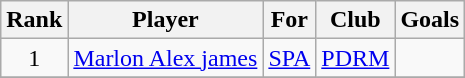<table class="wikitable" style="text-align:center">
<tr>
<th>Rank</th>
<th>Player</th>
<th>For</th>
<th>Club</th>
<th>Goals</th>
</tr>
<tr>
<td rowspan="1">1</td>
<td align="left"> <a href='#'>Marlon Alex james</a></td>
<td align="left"><a href='#'>SPA</a></td>
<td><a href='#'>PDRM</a></td>
<td rowspan=1></td>
</tr>
<tr>
</tr>
</table>
